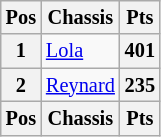<table class="wikitable" style="font-size: 85%;; text-align:center;">
<tr valign="top">
<th valign="middle">Pos</th>
<th valign="middle">Chassis</th>
<th valign="middle">Pts</th>
</tr>
<tr>
<th>1</th>
<td align="left"> <a href='#'>Lola</a></td>
<th>401</th>
</tr>
<tr>
<th>2</th>
<td align="left"> <a href='#'>Reynard</a></td>
<th>235</th>
</tr>
<tr>
<th valign="middle">Pos</th>
<th valign="middle">Chassis</th>
<th valign="middle">Pts</th>
</tr>
</table>
